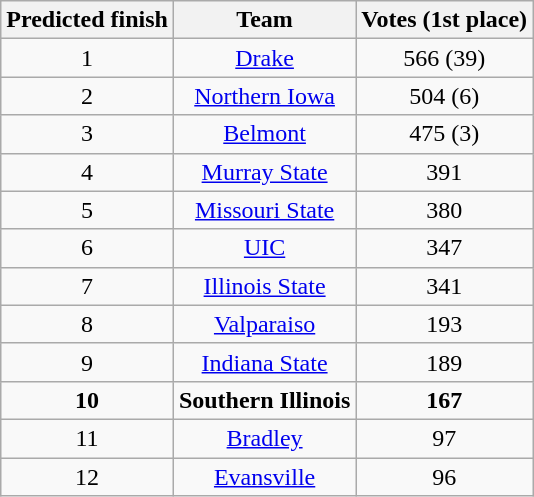<table class="wikitable" border="1">
<tr align=center>
<th style= >Predicted finish</th>
<th style= >Team</th>
<th style= >Votes (1st place)</th>
</tr>
<tr align="center">
<td>1</td>
<td><a href='#'>Drake</a></td>
<td>566 (39)</td>
</tr>
<tr align="center">
<td>2</td>
<td><a href='#'>Northern Iowa</a></td>
<td>504 (6)</td>
</tr>
<tr align="center">
<td>3</td>
<td><a href='#'>Belmont</a></td>
<td>475 (3)</td>
</tr>
<tr align="center">
<td>4</td>
<td><a href='#'>Murray State</a></td>
<td>391</td>
</tr>
<tr align="center">
<td>5</td>
<td><a href='#'>Missouri State</a></td>
<td>380</td>
</tr>
<tr align="center">
<td>6</td>
<td><a href='#'>UIC</a></td>
<td>347</td>
</tr>
<tr align="center">
<td>7</td>
<td><a href='#'>Illinois State</a></td>
<td>341</td>
</tr>
<tr align="center">
<td>8</td>
<td><a href='#'>Valparaiso</a></td>
<td>193</td>
</tr>
<tr align="center">
<td>9</td>
<td><a href='#'>Indiana State</a></td>
<td>189</td>
</tr>
<tr align="center">
<td><strong>10</strong></td>
<td><strong>Southern Illinois</strong></td>
<td><strong>167</strong></td>
</tr>
<tr align="center">
<td>11</td>
<td><a href='#'>Bradley</a></td>
<td>97</td>
</tr>
<tr align="center">
<td>12</td>
<td><a href='#'>Evansville</a></td>
<td>96</td>
</tr>
</table>
